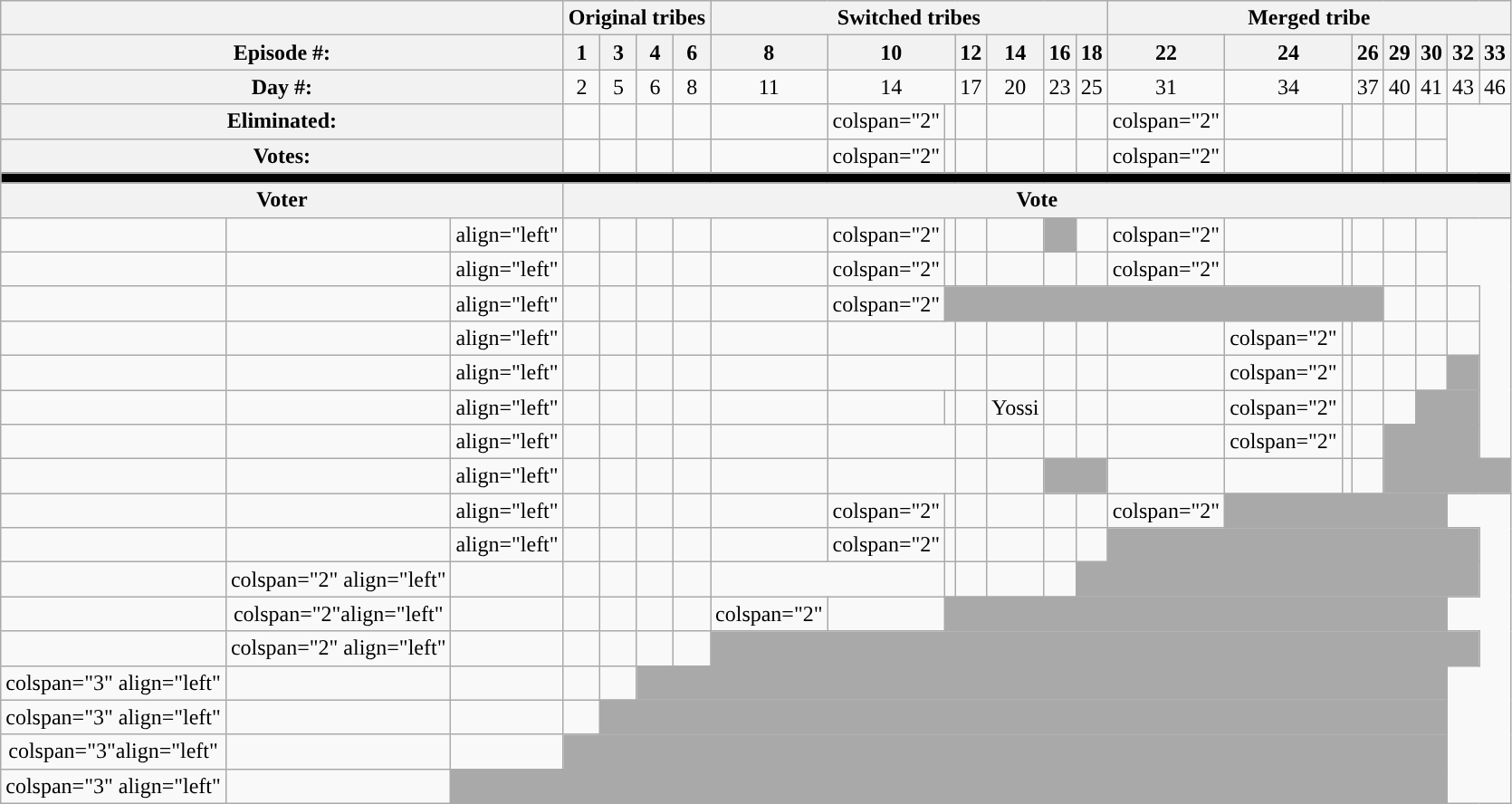<table class="wikitable nowrap" style="text-align:center">
<tr>
<th colspan="3"></th>
<th colspan="4">Original tribes</th>
<th colspan="7">Switched tribes</th>
<th colspan="8">Merged tribe</th>
</tr>
<tr>
<th colspan="3">Episode #:</th>
<th>1</th>
<th>3</th>
<th>4</th>
<th>6</th>
<th>8</th>
<th colspan="2">10</th>
<th>12</th>
<th>14</th>
<th>16</th>
<th>18</th>
<th>22</th>
<th colspan="2">24</th>
<th>26</th>
<th>29</th>
<th>30</th>
<th>32</th>
<th>33</th>
</tr>
<tr>
<th colspan="3">Day #:</th>
<td>2</td>
<td>5</td>
<td>6</td>
<td>8</td>
<td>11</td>
<td colspan="2">14</td>
<td>17</td>
<td>20</td>
<td>23</td>
<td>25</td>
<td>31</td>
<td colspan="2">34</td>
<td>37</td>
<td>40</td>
<td>41</td>
<td>43</td>
<td>46</td>
</tr>
<tr>
<th colspan="3">Eliminated:</th>
<td></td>
<td></td>
<td></td>
<td></td>
<td></td>
<td>colspan="2" </td>
<td></td>
<td></td>
<td></td>
<td></td>
<td></td>
<td>colspan="2" </td>
<td></td>
<td></td>
<td></td>
<td></td>
<td></td>
</tr>
<tr>
<th colspan="3">Votes:</th>
<td></td>
<td></td>
<td></td>
<td></td>
<td></td>
<td>colspan="2" </td>
<td></td>
<td></td>
<td></td>
<td></td>
<td></td>
<td>colspan="2" </td>
<td></td>
<td></td>
<td></td>
<td></td>
<td></td>
</tr>
<tr>
<td bgcolor=black colspan="22"></td>
</tr>
<tr>
<th colspan="3">Voter</th>
<th colspan="19">Vote</th>
</tr>
<tr>
<td></td>
<td></td>
<td>align="left" </td>
<td></td>
<td></td>
<td></td>
<td></td>
<td></td>
<td>colspan="2" </td>
<td></td>
<td></td>
<td></td>
<td colspan="1" bgcolor="darkgray"></td>
<td></td>
<td>colspan="2" </td>
<td></td>
<td></td>
<td></td>
<td></td>
<td></td>
</tr>
<tr>
<td></td>
<td></td>
<td>align="left" </td>
<td></td>
<td></td>
<td></td>
<td></td>
<td></td>
<td>colspan="2" </td>
<td></td>
<td></td>
<td></td>
<td></td>
<td></td>
<td>colspan="2" </td>
<td></td>
<td></td>
<td></td>
<td></td>
<td></td>
</tr>
<tr>
<td></td>
<td></td>
<td>align="left" </td>
<td></td>
<td></td>
<td></td>
<td></td>
<td></td>
<td>colspan="2" </td>
<td colspan="9" bgcolor="darkgray"></td>
<td></td>
<td></td>
<td></td>
</tr>
<tr>
<td></td>
<td></td>
<td>align="left" </td>
<td></td>
<td></td>
<td></td>
<td></td>
<td></td>
<td colspan="2"></td>
<td></td>
<td></td>
<td></td>
<td></td>
<td></td>
<td>colspan="2" </td>
<td></td>
<td></td>
<td></td>
<td></td>
<td></td>
</tr>
<tr>
<td></td>
<td></td>
<td>align="left" </td>
<td></td>
<td></td>
<td></td>
<td></td>
<td></td>
<td colspan="2"></td>
<td></td>
<td></td>
<td></td>
<td></td>
<td></td>
<td>colspan="2" </td>
<td></td>
<td></td>
<td></td>
<td></td>
<td colspan="1" bgcolor="darkgray"></td>
</tr>
<tr>
<td></td>
<td></td>
<td>align="left" </td>
<td></td>
<td></td>
<td></td>
<td></td>
<td></td>
<td></td>
<td></td>
<td></td>
<td><span>Yossi</span></td>
<td></td>
<td></td>
<td></td>
<td>colspan="2" </td>
<td></td>
<td></td>
<td></td>
<td colspan="2" bgcolor="darkgray"></td>
</tr>
<tr>
<td></td>
<td></td>
<td>align="left" </td>
<td></td>
<td></td>
<td></td>
<td></td>
<td></td>
<td colspan="2"></td>
<td></td>
<td></td>
<td></td>
<td></td>
<td></td>
<td>colspan="2" </td>
<td></td>
<td></td>
<td colspan="3" bgcolor="darkgray"></td>
</tr>
<tr>
<td></td>
<td></td>
<td>align="left" </td>
<td></td>
<td></td>
<td></td>
<td></td>
<td></td>
<td colspan="2"></td>
<td></td>
<td></td>
<td colspan="2" bgcolor="darkgray"></td>
<td></td>
<td></td>
<td></td>
<td></td>
<td colspan="4" bgcolor="darkgray"></td>
</tr>
<tr>
<td></td>
<td></td>
<td>align="left" </td>
<td></td>
<td></td>
<td></td>
<td></td>
<td></td>
<td>colspan="2" </td>
<td></td>
<td></td>
<td></td>
<td></td>
<td></td>
<td>colspan="2" </td>
<td colspan="5" bgcolor="darkgray"></td>
</tr>
<tr>
<td></td>
<td></td>
<td>align="left" </td>
<td></td>
<td></td>
<td></td>
<td></td>
<td></td>
<td>colspan="2" </td>
<td></td>
<td></td>
<td></td>
<td></td>
<td></td>
<td colspan="7" bgcolor="darkgray"></td>
</tr>
<tr>
<td></td>
<td>colspan="2" align="left" </td>
<td></td>
<td></td>
<td></td>
<td></td>
<td></td>
<td colspan="2"></td>
<td></td>
<td></td>
<td></td>
<td></td>
<td colspan="8" bgcolor="darkgray"></td>
</tr>
<tr>
<td></td>
<td>colspan="2"align="left" </td>
<td></td>
<td></td>
<td></td>
<td></td>
<td></td>
<td>colspan="2" </td>
<td></td>
<td colspan="11" bgcolor="darkgray"></td>
</tr>
<tr>
<td></td>
<td>colspan="2" align="left" </td>
<td></td>
<td></td>
<td></td>
<td></td>
<td></td>
<td colspan="14" bgcolor="darkgray"></td>
</tr>
<tr>
<td>colspan="3" align="left" </td>
<td></td>
<td></td>
<td></td>
<td></td>
<td colspan="15" bgcolor="darkgray"></td>
</tr>
<tr>
<td>colspan="3" align="left" </td>
<td></td>
<td></td>
<td></td>
<td colspan="16" bgcolor="darkgray"></td>
</tr>
<tr>
<td>colspan="3"align="left" </td>
<td></td>
<td></td>
<td colspan="17" bgcolor="darkgray"></td>
</tr>
<tr>
<td>colspan="3" align="left" </td>
<td></td>
<td colspan="18" bgcolor="darkgray"></td>
</tr>
</table>
